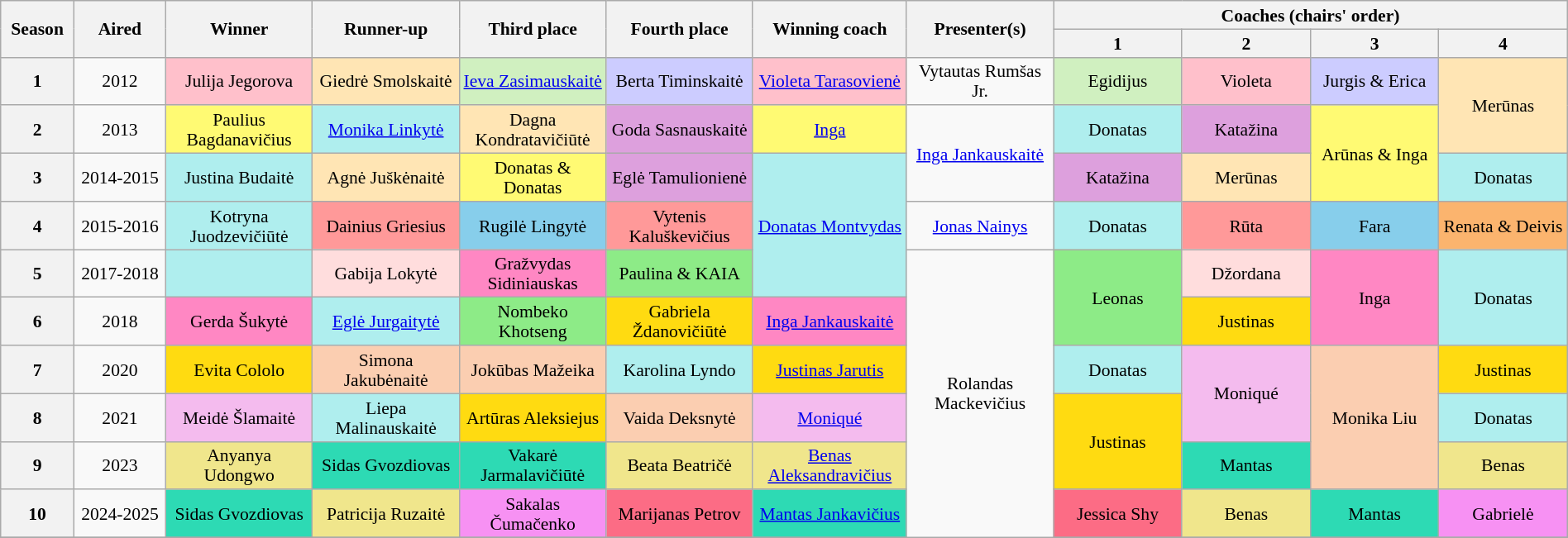<table class="wikitable" style="text-align:center; font-size:90%; line-height:16px; width:100%">
<tr>
<th width="4%" rowspan="2" scope="col">Season</th>
<th width="5%" rowspan="2" scope="col">Aired</th>
<th width="8%" rowspan="2" scope="col">Winner</th>
<th width="8%" rowspan="2" scope="col">Runner-up</th>
<th width="8%" rowspan="2" scope="col">Third place</th>
<th width="8%" rowspan="2" scope="col">Fourth place</th>
<th width="8%" rowspan="2" scope="col">Winning coach</th>
<th width="8%" rowspan="2" scope="col">Presenter(s)</th>
<th width="28%" scope="row" colspan="4">Coaches (chairs' order)</th>
</tr>
<tr>
<th width="7%">1</th>
<th width="7%">2</th>
<th width="7%">3</th>
<th width="7%">4</th>
</tr>
<tr>
<th>1</th>
<td>2012</td>
<td bgcolor="pink">Julija Jegorova</td>
<td bgcolor="#ffe5b4">Giedrė Smolskaitė</td>
<td bgcolor="#d0f0c0"><a href='#'>Ieva Zasimauskaitė</a></td>
<td bgcolor="#ccccff">Berta Timinskaitė</td>
<td bgcolor="pink"><a href='#'>Violeta Tarasovienė</a></td>
<td>Vytautas Rumšas Jr.</td>
<td bgcolor="#d0f0c0">Egidijus</td>
<td bgcolor="pink">Violeta</td>
<td bgcolor="#ccf">Jurgis & Erica</td>
<td bgcolor="#ffe5b4" rowspan="2">Merūnas</td>
</tr>
<tr>
<th>2</th>
<td>2013</td>
<td bgcolor="#fffa73">Paulius Bagdanavičius</td>
<td bgcolor="#afeeee"><a href='#'>Monika Linkytė</a></td>
<td bgcolor="#ffe5b4">Dagna Kondratavičiūtė</td>
<td bgcolor="#dda0dd">Goda Sasnauskaitė</td>
<td bgcolor="#fffa73"> <a href='#'>Inga</a></td>
<td rowspan="2"><a href='#'>Inga Jankauskaitė</a></td>
<td bgcolor="#afeeee">Donatas</td>
<td bgcolor="#dda0dd">Katažina</td>
<td bgcolor="#fffa73" rowspan="2">Arūnas & Inga</td>
</tr>
<tr>
<th>3</th>
<td>2014-2015</td>
<td bgcolor="#afeeee">Justina Budaitė</td>
<td bgcolor="#ffe5b4">Agnė Juškėnaitė</td>
<td bgcolor="#fffa73">Donatas & Donatas</td>
<td bgcolor="#dda0dd">Eglė Tamulionienė</td>
<td bgcolor="#afeeee" rowspan="3"><a href='#'>Donatas Montvydas</a></td>
<td bgcolor="#dda0dd">Katažina</td>
<td bgcolor="#ffe5b4">Merūnas</td>
<td bgcolor="#afeeee">Donatas</td>
</tr>
<tr>
<th>4</th>
<td>2015-2016</td>
<td bgcolor="#afeeee">Kotryna Juodzevičiūtė</td>
<td bgcolor="#ff9999">Dainius Griesius</td>
<td bgcolor="#87ceeb">Rugilė Lingytė</td>
<td bgcolor="#ff9999">Vytenis Kaluškevičius</td>
<td><a href='#'>Jonas Nainys</a></td>
<td bgcolor="#afeeee">Donatas</td>
<td bgcolor="#ff9999">Rūta</td>
<td bgcolor="#87ceeb">Fara</td>
<td bgcolor="#fbb46e">Renata & Deivis</td>
</tr>
<tr>
<th>5</th>
<td>2017-2018</td>
<td bgcolor="#afeeee"></td>
<td bgcolor="#ffdddd">Gabija Lokytė</td>
<td bgcolor="#FF87C3">Gražvydas Sidiniauskas</td>
<td bgcolor="#8deb87">Paulina & KAIA</td>
<td rowspan="13">Rolandas Mackevičius</td>
<td bgcolor="#8deb87" rowspan="2">Leonas</td>
<td bgcolor="#ffdddd">Džordana</td>
<td bgcolor="#FF87C3" rowspan="2">Inga</td>
<td bgcolor="#afeeee" rowspan="2">Donatas</td>
</tr>
<tr>
<th>6</th>
<td>2018</td>
<td bgcolor="#FF87C3">Gerda Šukytė</td>
<td bgcolor="#afeeee"><a href='#'>Eglė Jurgaitytė</a></td>
<td bgcolor="#8deb87">Nombeko Khotseng</td>
<td bgcolor="#ffdb11">Gabriela Ždanovičiūtė</td>
<td bgcolor="#FF87C3"><a href='#'>Inga Jankauskaitė</a></td>
<td bgcolor="#ffdb11">Justinas</td>
</tr>
<tr>
<th>7</th>
<td>2020</td>
<td bgcolor="#ffdb11">Evita Cololo</td>
<td bgcolor="#fbceb1">Simona Jakubėnaitė</td>
<td bgcolor="#fbceb1">Jokūbas Mažeika</td>
<td bgcolor="#afeeee">Karolina Lyndo</td>
<td bgcolor="#ffdb11"><a href='#'>Justinas Jarutis</a></td>
<td bgcolor="#afeeee">Donatas</td>
<td bgcolor="#f4bbee" rowspan="2">Moniqué</td>
<td bgcolor="#fbceb1" rowspan="3">Monika Liu</td>
<td bgcolor="#ffdb11">Justinas</td>
</tr>
<tr>
<th>8</th>
<td>2021</td>
<td bgcolor="#f4bbee">Meidė Šlamaitė</td>
<td bgcolor="#afeeee">Liepa Malinauskaitė</td>
<td bgcolor="#ffdb11">Artūras Aleksiejus</td>
<td bgcolor="#fbceb1">Vaida Deksnytė</td>
<td bgcolor="#f4bbee"><a href='#'>Moniqué</a></td>
<td rowspan="2" bgcolor="#ffdb11">Justinas</td>
<td bgcolor="#afeeee">Donatas</td>
</tr>
<tr>
<th>9</th>
<td>2023</td>
<td bgcolor="khaki">Anyanya Udongwo</td>
<td bgcolor="#2ddab4">Sidas Gvozdiovas</td>
<td bgcolor="#2ddab4">Vakarė Jarmalavičiūtė</td>
<td bgcolor="khaki">Beata Beatričė</td>
<td bgcolor="khaki"><a href='#'>Benas Aleksandravičius</a></td>
<td bgcolor="#2ddab4">Mantas</td>
<td bgcolor="khaki">Benas</td>
</tr>
<tr>
<th>10</th>
<td>2024-2025</td>
<td style="background:#2ddab4">Sidas Gvozdiovas</td>
<td bgcolor="khaki">Patricija Ruzaitė</td>
<td style="background:#f791f3">Sakalas Čumačenko</td>
<td style="background:#FC6C85">Marijanas Petrov</td>
<td style="background:#2ddab4"><a href='#'>Mantas Jankavičius</a></td>
<td style="background:#FC6C85">Jessica Shy</td>
<td bgcolor="khaki">Benas</td>
<td style="background:#2ddab4">Mantas</td>
<td style="background:#f791f3">Gabrielė</td>
</tr>
<tr>
</tr>
</table>
